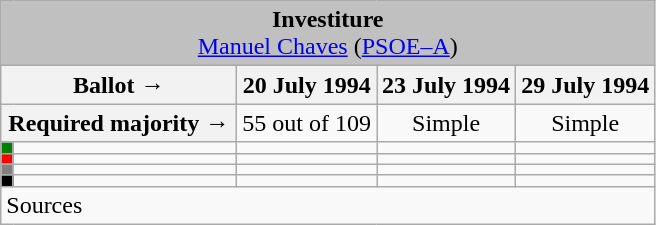<table class="wikitable" style="text-align:center;">
<tr>
<td colspan="5" align="center" bgcolor="#C0C0C0"><strong>Investiture</strong><br><a href='#'>Manuel Chaves</a> (<a href='#'>PSOE–A</a>)</td>
</tr>
<tr>
<th colspan="2" width="150px">Ballot →</th>
<th>20 July 1994</th>
<th>23 July 1994</th>
<th>29 July 1994</th>
</tr>
<tr>
<th colspan="2">Required majority →</th>
<td>55 out of 109 </td>
<td>Simple </td>
<td>Simple </td>
</tr>
<tr>
<th width="1px" style="background:green;"></th>
<td align="left"></td>
<td></td>
<td></td>
<td></td>
</tr>
<tr>
<th style="color:inherit;background:red;"></th>
<td align="left"></td>
<td></td>
<td></td>
<td></td>
</tr>
<tr>
<th style="color:inherit;background:gray;"></th>
<td align="left"></td>
<td></td>
<td></td>
<td></td>
</tr>
<tr>
<th style="color:inherit;background:black;"></th>
<td align="left"></td>
<td></td>
<td></td>
<td></td>
</tr>
<tr>
<td align="left" colspan="5">Sources</td>
</tr>
</table>
